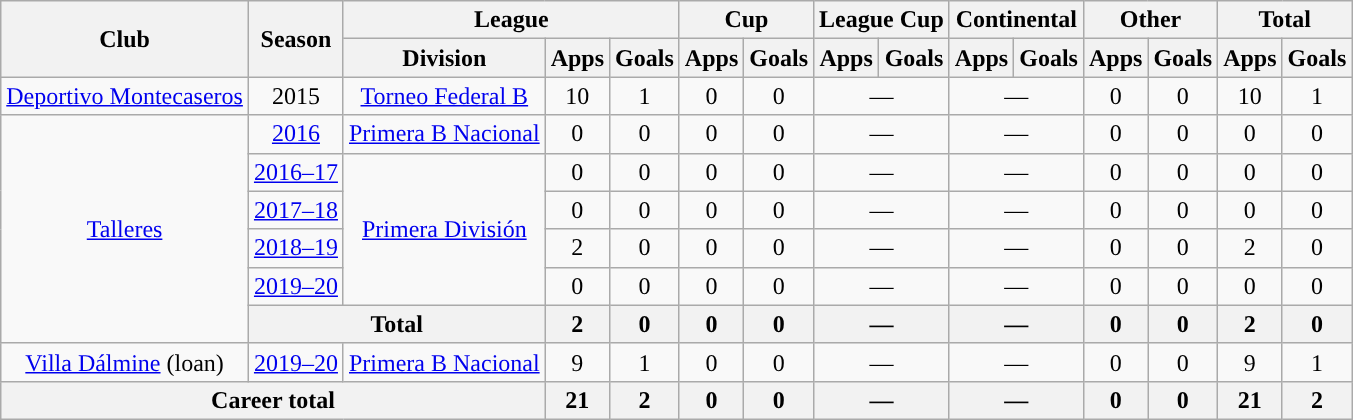<table class="wikitable" style="text-align:center">
<tr>
<th rowspan="2">Club</th>
<th rowspan="2">Season</th>
<th colspan="3">League</th>
<th colspan="2">Cup</th>
<th colspan="2">League Cup</th>
<th colspan="2">Continental</th>
<th colspan="2">Other</th>
<th colspan="2">Total</th>
</tr>
<tr>
<th>Division</th>
<th>Apps</th>
<th>Goals</th>
<th>Apps</th>
<th>Goals</th>
<th>Apps</th>
<th>Goals</th>
<th>Apps</th>
<th>Goals</th>
<th>Apps</th>
<th>Goals</th>
<th>Apps</th>
<th>Goals</th>
</tr>
<tr>
<td rowspan="1"><a href='#'>Deportivo Montecaseros</a></td>
<td>2015</td>
<td rowspan="1"><a href='#'>Torneo Federal B</a></td>
<td>10</td>
<td>1</td>
<td>0</td>
<td>0</td>
<td colspan="2">—</td>
<td colspan="2">—</td>
<td>0</td>
<td>0</td>
<td>10</td>
<td>1</td>
</tr>
<tr>
<td rowspan="6"><a href='#'>Talleres</a></td>
<td><a href='#'>2016</a></td>
<td rowspan="1"><a href='#'>Primera B Nacional</a></td>
<td>0</td>
<td>0</td>
<td>0</td>
<td>0</td>
<td colspan="2">—</td>
<td colspan="2">—</td>
<td>0</td>
<td>0</td>
<td>0</td>
<td>0</td>
</tr>
<tr>
<td><a href='#'>2016–17</a></td>
<td rowspan="4"><a href='#'>Primera División</a></td>
<td>0</td>
<td>0</td>
<td>0</td>
<td>0</td>
<td colspan="2">—</td>
<td colspan="2">—</td>
<td>0</td>
<td>0</td>
<td>0</td>
<td>0</td>
</tr>
<tr>
<td><a href='#'>2017–18</a></td>
<td>0</td>
<td>0</td>
<td>0</td>
<td>0</td>
<td colspan="2">—</td>
<td colspan="2">—</td>
<td>0</td>
<td>0</td>
<td>0</td>
<td>0</td>
</tr>
<tr>
<td><a href='#'>2018–19</a></td>
<td>2</td>
<td>0</td>
<td>0</td>
<td>0</td>
<td colspan="2">—</td>
<td colspan="2">—</td>
<td>0</td>
<td>0</td>
<td>2</td>
<td>0</td>
</tr>
<tr>
<td><a href='#'>2019–20</a></td>
<td>0</td>
<td>0</td>
<td>0</td>
<td>0</td>
<td colspan="2">—</td>
<td colspan="2">—</td>
<td>0</td>
<td>0</td>
<td>0</td>
<td>0</td>
</tr>
<tr>
<th colspan="2">Total</th>
<th>2</th>
<th>0</th>
<th>0</th>
<th>0</th>
<th colspan="2">—</th>
<th colspan="2">—</th>
<th>0</th>
<th>0</th>
<th>2</th>
<th>0</th>
</tr>
<tr>
<td rowspan="1"><a href='#'>Villa Dálmine</a> (loan)</td>
<td><a href='#'>2019–20</a></td>
<td rowspan="1"><a href='#'>Primera B Nacional</a></td>
<td>9</td>
<td>1</td>
<td>0</td>
<td>0</td>
<td colspan="2">—</td>
<td colspan="2">—</td>
<td>0</td>
<td>0</td>
<td>9</td>
<td>1</td>
</tr>
<tr>
<th colspan="3">Career total</th>
<th>21</th>
<th>2</th>
<th>0</th>
<th>0</th>
<th colspan="2">—</th>
<th colspan="2">—</th>
<th>0</th>
<th>0</th>
<th>21</th>
<th>2</th>
</tr>
</table>
